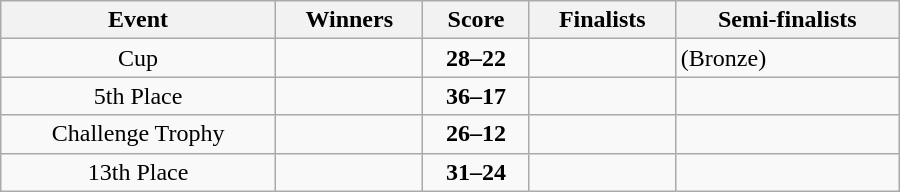<table class="wikitable" width=600 style="text-align: center">
<tr>
<th>Event</th>
<th>Winners</th>
<th>Score</th>
<th>Finalists</th>
<th>Semi-finalists</th>
</tr>
<tr>
<td>Cup</td>
<td align=left><strong></strong></td>
<td><strong>28–22</strong></td>
<td align=left></td>
<td align=left> (Bronze)<br></td>
</tr>
<tr>
<td>5th Place</td>
<td align=left><strong></strong></td>
<td><strong>36–17</strong></td>
<td align=left></td>
<td align=left><br></td>
</tr>
<tr>
<td>Challenge Trophy</td>
<td align=left><strong></strong></td>
<td><strong>26–12</strong></td>
<td align=left></td>
<td align=left><br></td>
</tr>
<tr>
<td>13th Place</td>
<td align=left><strong></strong></td>
<td><strong>31–24</strong></td>
<td align=left></td>
<td align=left><br></td>
</tr>
</table>
